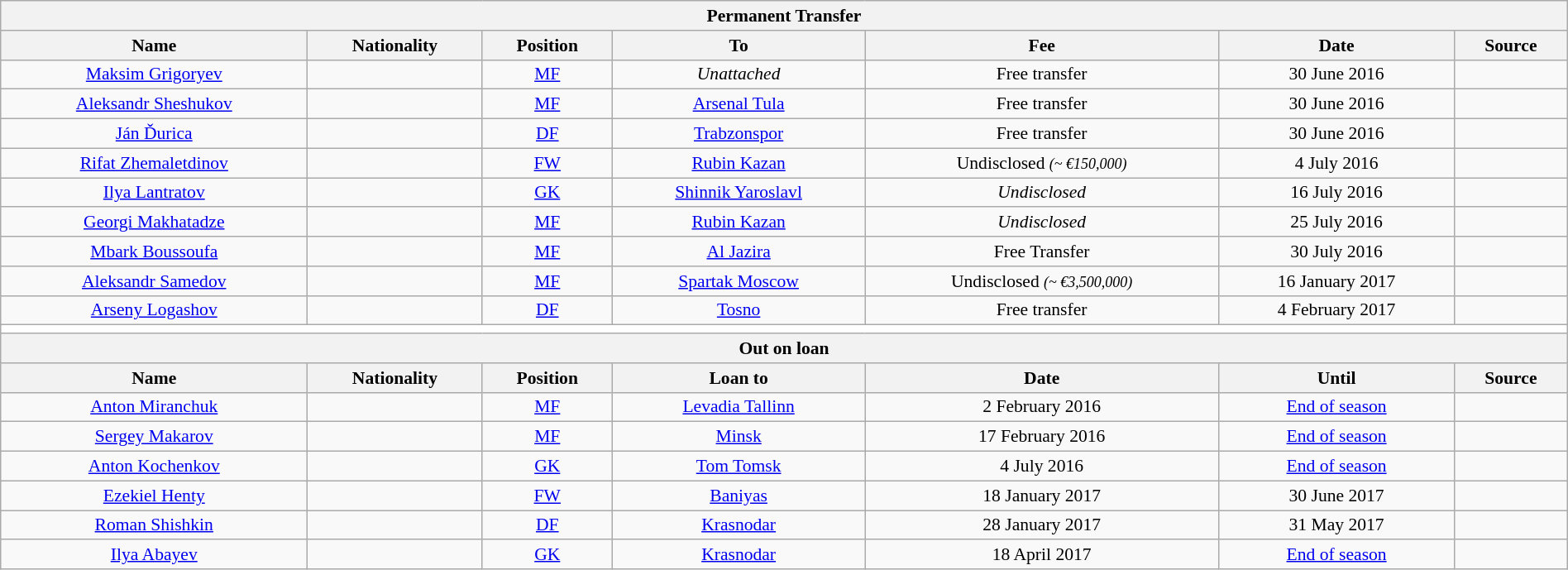<table class="wikitable" style="text-align:center; font-size:90%; width:100%;">
<tr>
<th colspan="7"  style=text-align:center;"><strong>Permanent Transfer</strong></th>
</tr>
<tr>
<th style=text-align:center;"><strong>Name</strong></th>
<th style=text-align:center;"><strong>Nationality</strong></th>
<th style=text-align:center;"><strong>Position</strong></th>
<th style=text-align:center;"><strong>To</strong></th>
<th style=text-align:center;"><strong>Fee</strong></th>
<th style=text-align:center;"><strong>Date</strong></th>
<th style=text-align:center;"><strong>Source</strong></th>
</tr>
<tr>
<td><a href='#'>Maksim Grigoryev</a></td>
<td></td>
<td><a href='#'>MF</a></td>
<td><em>Unattached</em></td>
<td>Free transfer</td>
<td>30 June 2016</td>
<td></td>
</tr>
<tr>
<td><a href='#'>Aleksandr Sheshukov</a></td>
<td></td>
<td><a href='#'>MF</a></td>
<td><a href='#'>Arsenal Tula</a></td>
<td>Free transfer</td>
<td>30 June 2016</td>
<td></td>
</tr>
<tr>
<td><a href='#'>Ján Ďurica</a></td>
<td></td>
<td><a href='#'>DF</a></td>
<td> <a href='#'>Trabzonspor</a></td>
<td>Free transfer</td>
<td>30 June 2016</td>
<td></td>
</tr>
<tr>
<td><a href='#'>Rifat Zhemaletdinov</a></td>
<td></td>
<td><a href='#'>FW</a></td>
<td><a href='#'>Rubin Kazan</a></td>
<td>Undisclosed <small><em>(~ €150,000)</em></small></td>
<td>4 July 2016</td>
<td></td>
</tr>
<tr>
<td><a href='#'>Ilya Lantratov</a></td>
<td></td>
<td><a href='#'>GK</a></td>
<td><a href='#'>Shinnik Yaroslavl</a></td>
<td><em>Undisclosed</em></td>
<td>16 July 2016</td>
<td></td>
</tr>
<tr>
<td><a href='#'>Georgi Makhatadze</a></td>
<td></td>
<td><a href='#'>MF</a></td>
<td><a href='#'>Rubin Kazan</a></td>
<td><em>Undisclosed</em></td>
<td>25 July 2016</td>
<td></td>
</tr>
<tr>
<td><a href='#'>Mbark Boussoufa</a></td>
<td></td>
<td><a href='#'>MF</a></td>
<td> <a href='#'>Al Jazira</a></td>
<td>Free Transfer</td>
<td>30 July 2016</td>
<td></td>
</tr>
<tr>
<td><a href='#'>Aleksandr Samedov</a></td>
<td></td>
<td><a href='#'>MF</a></td>
<td><a href='#'>Spartak Moscow</a></td>
<td>Undisclosed <small><em>(~ €3,500,000)</em></small></td>
<td>16 January 2017</td>
<td></td>
</tr>
<tr>
<td><a href='#'>Arseny Logashov</a></td>
<td></td>
<td><a href='#'>DF</a></td>
<td><a href='#'>Tosno</a></td>
<td>Free transfer</td>
<td>4 February 2017</td>
<td></td>
</tr>
<tr>
<th colspan="7" style="background:white"></th>
</tr>
<tr>
<th colspan="7"  style=text-align:center;"><strong>Out on loan</strong></th>
</tr>
<tr>
<th style=text-align:center;"><strong>Name</strong></th>
<th style=text-align:center;"><strong>Nationality</strong></th>
<th style=text-align:center;"><strong>Position</strong></th>
<th style=text-align:center;"><strong>Loan to</strong></th>
<th style=text-align:center;"><strong>Date</strong></th>
<th style=text-align:center;"><strong>Until</strong></th>
<th style=text-align:center;"><strong>Source</strong></th>
</tr>
<tr>
<td><a href='#'>Anton Miranchuk</a></td>
<td></td>
<td><a href='#'>MF</a></td>
<td> <a href='#'>Levadia Tallinn</a></td>
<td>2 February 2016</td>
<td><a href='#'>End of season</a></td>
<td></td>
</tr>
<tr>
<td><a href='#'>Sergey Makarov</a></td>
<td></td>
<td><a href='#'>MF</a></td>
<td> <a href='#'>Minsk</a></td>
<td>17 February 2016</td>
<td><a href='#'>End of season</a></td>
<td></td>
</tr>
<tr>
<td><a href='#'>Anton Kochenkov</a></td>
<td></td>
<td><a href='#'>GK</a></td>
<td><a href='#'>Tom Tomsk</a></td>
<td>4 July 2016</td>
<td><a href='#'>End of season</a></td>
<td></td>
</tr>
<tr>
<td><a href='#'>Ezekiel Henty</a></td>
<td></td>
<td><a href='#'>FW</a></td>
<td> <a href='#'>Baniyas</a></td>
<td>18 January 2017</td>
<td>30 June 2017</td>
<td></td>
</tr>
<tr>
<td><a href='#'>Roman Shishkin</a></td>
<td></td>
<td><a href='#'>DF</a></td>
<td><a href='#'>Krasnodar</a></td>
<td>28 January 2017</td>
<td>31 May 2017</td>
<td></td>
</tr>
<tr>
<td><a href='#'>Ilya Abayev</a></td>
<td></td>
<td><a href='#'>GK</a></td>
<td><a href='#'>Krasnodar</a></td>
<td>18 April 2017</td>
<td><a href='#'>End of season</a></td>
<td></td>
</tr>
</table>
